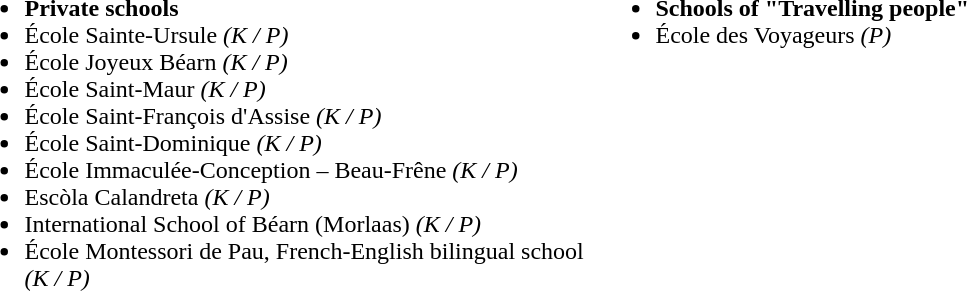<table width="100%" valign="top">
<tr>
<td valign="top" width="25%"><br><ul><li><strong>Private schools</strong></li><li>École Sainte-Ursule <em>(K / P)</em></li><li>École Joyeux Béarn <em>(K / P)</em></li><li>École Saint-Maur <em>(K / P)</em></li><li>École Saint-François d'Assise <em>(K / P)</em></li><li>École Saint-Dominique <em>(K / P)</em></li><li>École Immaculée-Conception – Beau-Frêne <em>(K / P)</em></li><li>Escòla Calandreta <em>(K / P)</em></li><li>International School of Béarn (Morlaas) <em>(K / P)</em></li><li>École Montessori de Pau, French-English bilingual school <em>(K / P)</em></li></ul></td>
<td valign="top" width="25%"><br><ul><li><strong>Schools of "Travelling people"</strong></li><li>École des Voyageurs <em>(P)</em></li></ul></td>
<td valign="top" width="25%"></td>
</tr>
</table>
